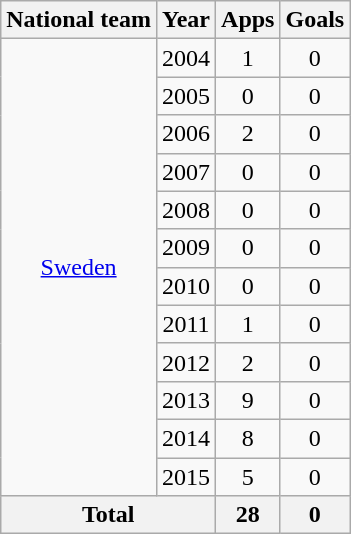<table class="wikitable" style="text-align:center">
<tr>
<th>National team</th>
<th>Year</th>
<th>Apps</th>
<th>Goals</th>
</tr>
<tr>
<td rowspan="12"><a href='#'>Sweden</a></td>
<td>2004</td>
<td>1</td>
<td>0</td>
</tr>
<tr>
<td>2005</td>
<td>0</td>
<td>0</td>
</tr>
<tr>
<td>2006</td>
<td>2</td>
<td>0</td>
</tr>
<tr>
<td>2007</td>
<td>0</td>
<td>0</td>
</tr>
<tr>
<td>2008</td>
<td>0</td>
<td>0</td>
</tr>
<tr>
<td>2009</td>
<td>0</td>
<td>0</td>
</tr>
<tr>
<td>2010</td>
<td>0</td>
<td>0</td>
</tr>
<tr>
<td>2011</td>
<td>1</td>
<td>0</td>
</tr>
<tr>
<td>2012</td>
<td>2</td>
<td>0</td>
</tr>
<tr>
<td>2013</td>
<td>9</td>
<td>0</td>
</tr>
<tr>
<td>2014</td>
<td>8</td>
<td>0</td>
</tr>
<tr>
<td>2015</td>
<td>5</td>
<td>0</td>
</tr>
<tr>
<th colspan="2">Total</th>
<th>28</th>
<th>0</th>
</tr>
</table>
